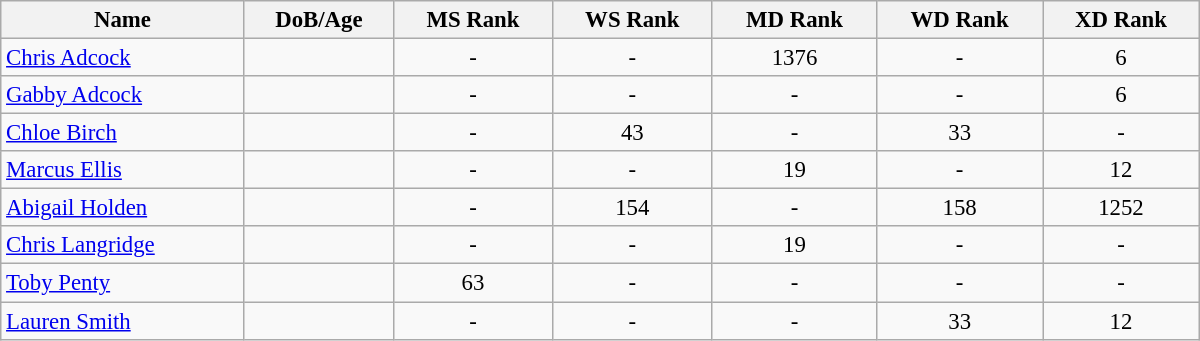<table class="wikitable"  style="width:800px; font-size:95%; text-align:center">
<tr>
<th align="left">Name</th>
<th align="left">DoB/Age</th>
<th align="left">MS Rank</th>
<th align="left">WS Rank</th>
<th align="left">MD Rank</th>
<th align="left">WD Rank</th>
<th align="left">XD Rank</th>
</tr>
<tr>
<td align="left"><a href='#'>Chris Adcock</a></td>
<td align="left"></td>
<td>-</td>
<td>-</td>
<td>1376</td>
<td>-</td>
<td>6</td>
</tr>
<tr>
<td align="left"><a href='#'>Gabby Adcock</a></td>
<td align="left"></td>
<td>-</td>
<td>-</td>
<td>-</td>
<td>-</td>
<td>6</td>
</tr>
<tr>
<td align="left"><a href='#'>Chloe Birch</a></td>
<td align="left"></td>
<td>-</td>
<td>43</td>
<td>-</td>
<td>33</td>
<td>-</td>
</tr>
<tr>
<td align="left"><a href='#'>Marcus Ellis</a></td>
<td align="left"></td>
<td>-</td>
<td>-</td>
<td>19</td>
<td>-</td>
<td>12</td>
</tr>
<tr>
<td align="left"><a href='#'>Abigail Holden</a></td>
<td align="left"></td>
<td>-</td>
<td>154</td>
<td>-</td>
<td>158</td>
<td>1252</td>
</tr>
<tr>
<td align="left"><a href='#'>Chris Langridge</a></td>
<td align="left"></td>
<td>-</td>
<td>-</td>
<td>19</td>
<td>-</td>
<td>-</td>
</tr>
<tr>
<td align="left"><a href='#'>Toby Penty</a></td>
<td align="left"></td>
<td>63</td>
<td>-</td>
<td>-</td>
<td>-</td>
<td>-</td>
</tr>
<tr>
<td align="left"><a href='#'>Lauren Smith</a></td>
<td align="left"></td>
<td>-</td>
<td>-</td>
<td>-</td>
<td>33</td>
<td>12</td>
</tr>
</table>
